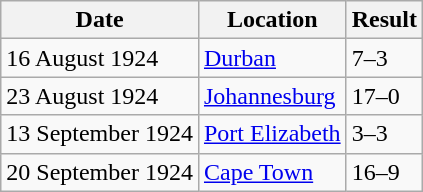<table class="wikitable" style="align:center;">
<tr>
<th>Date</th>
<th>Location</th>
<th>Result</th>
</tr>
<tr>
<td>16 August 1924</td>
<td><a href='#'>Durban</a></td>
<td> 7–3 </td>
</tr>
<tr>
<td>23 August 1924</td>
<td><a href='#'>Johannesburg</a></td>
<td> 17–0 </td>
</tr>
<tr>
<td>13 September 1924</td>
<td><a href='#'>Port Elizabeth</a></td>
<td> 3–3 </td>
</tr>
<tr>
<td>20 September 1924</td>
<td><a href='#'>Cape Town</a></td>
<td> 16–9 </td>
</tr>
</table>
